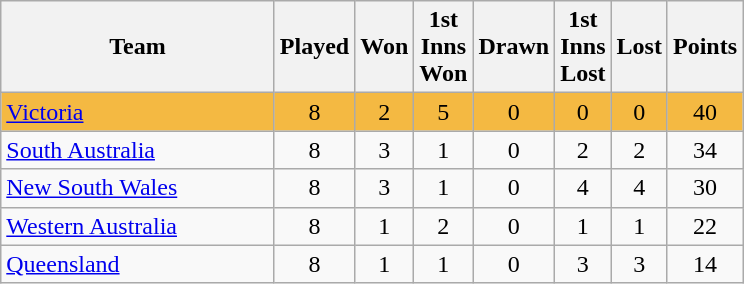<table class="wikitable" style="text-align:center;">
<tr>
<th width=175>Team</th>
<th style="width:30px;" abbr="Played">Played</th>
<th style="width:30px;" abbr="Won">Won</th>
<th style="width:30px;" abbr="1stWon">1st Inns Won</th>
<th style="width:30px;" abbr="Drawn">Drawn</th>
<th style="width:30px;" abbr="1stLost">1st Inns Lost</th>
<th style="width:30px;" abbr="Lost">Lost</th>
<th style="width:30px;" abbr="Points">Points</th>
</tr>
<tr style="background:#f4b942;">
<td style="text-align:left;"><a href='#'>Victoria</a></td>
<td>8</td>
<td>2</td>
<td>5</td>
<td>0</td>
<td>0</td>
<td>0</td>
<td>40</td>
</tr>
<tr>
<td style="text-align:left;"><a href='#'>South Australia</a></td>
<td>8</td>
<td>3</td>
<td>1</td>
<td>0</td>
<td>2</td>
<td>2</td>
<td>34</td>
</tr>
<tr>
<td style="text-align:left;"><a href='#'>New South Wales</a></td>
<td>8</td>
<td>3</td>
<td>1</td>
<td>0</td>
<td>4</td>
<td>4</td>
<td>30</td>
</tr>
<tr>
<td style="text-align:left;"><a href='#'>Western Australia</a></td>
<td>8</td>
<td>1</td>
<td>2</td>
<td>0</td>
<td>1</td>
<td>1</td>
<td>22</td>
</tr>
<tr>
<td style="text-align:left;"><a href='#'>Queensland</a></td>
<td>8</td>
<td>1</td>
<td>1</td>
<td>0</td>
<td>3</td>
<td>3</td>
<td>14</td>
</tr>
</table>
